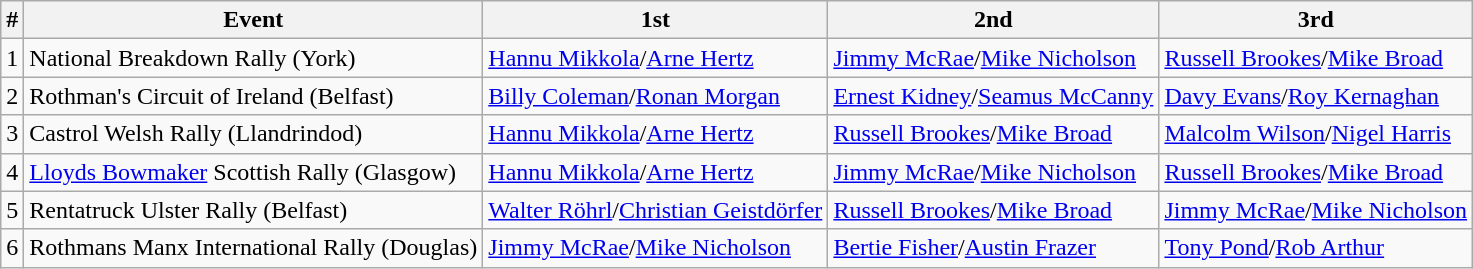<table class="wikitable">
<tr>
<th>#</th>
<th>Event</th>
<th>1st</th>
<th>2nd</th>
<th>3rd</th>
</tr>
<tr>
<td>1</td>
<td>National Breakdown Rally (York)</td>
<td><a href='#'>Hannu Mikkola</a>/<a href='#'>Arne Hertz</a></td>
<td><a href='#'>Jimmy McRae</a>/<a href='#'>Mike Nicholson</a></td>
<td><a href='#'>Russell Brookes</a>/<a href='#'>Mike Broad</a></td>
</tr>
<tr>
<td>2</td>
<td>Rothman's Circuit of Ireland (Belfast)</td>
<td><a href='#'>Billy Coleman</a>/<a href='#'>Ronan Morgan</a></td>
<td><a href='#'>Ernest Kidney</a>/<a href='#'>Seamus McCanny</a></td>
<td><a href='#'>Davy Evans</a>/<a href='#'>Roy Kernaghan</a></td>
</tr>
<tr>
<td>3</td>
<td>Castrol Welsh Rally (Llandrindod)</td>
<td><a href='#'>Hannu Mikkola</a>/<a href='#'>Arne Hertz</a></td>
<td><a href='#'>Russell Brookes</a>/<a href='#'>Mike Broad</a></td>
<td><a href='#'>Malcolm Wilson</a>/<a href='#'>Nigel Harris</a></td>
</tr>
<tr>
<td>4</td>
<td><a href='#'>Lloyds Bowmaker</a> Scottish Rally (Glasgow)</td>
<td><a href='#'>Hannu Mikkola</a>/<a href='#'>Arne Hertz</a></td>
<td><a href='#'>Jimmy McRae</a>/<a href='#'>Mike Nicholson</a></td>
<td><a href='#'>Russell Brookes</a>/<a href='#'>Mike Broad</a></td>
</tr>
<tr>
<td>5</td>
<td>Rentatruck Ulster Rally (Belfast)</td>
<td><a href='#'>Walter Röhrl</a>/<a href='#'>Christian Geistdörfer</a></td>
<td><a href='#'>Russell Brookes</a>/<a href='#'>Mike Broad</a></td>
<td><a href='#'>Jimmy McRae</a>/<a href='#'>Mike Nicholson</a></td>
</tr>
<tr>
<td>6</td>
<td>Rothmans Manx International Rally (Douglas)</td>
<td><a href='#'>Jimmy McRae</a>/<a href='#'>Mike Nicholson</a></td>
<td><a href='#'>Bertie Fisher</a>/<a href='#'>Austin Frazer</a></td>
<td><a href='#'>Tony Pond</a>/<a href='#'>Rob Arthur</a></td>
</tr>
</table>
